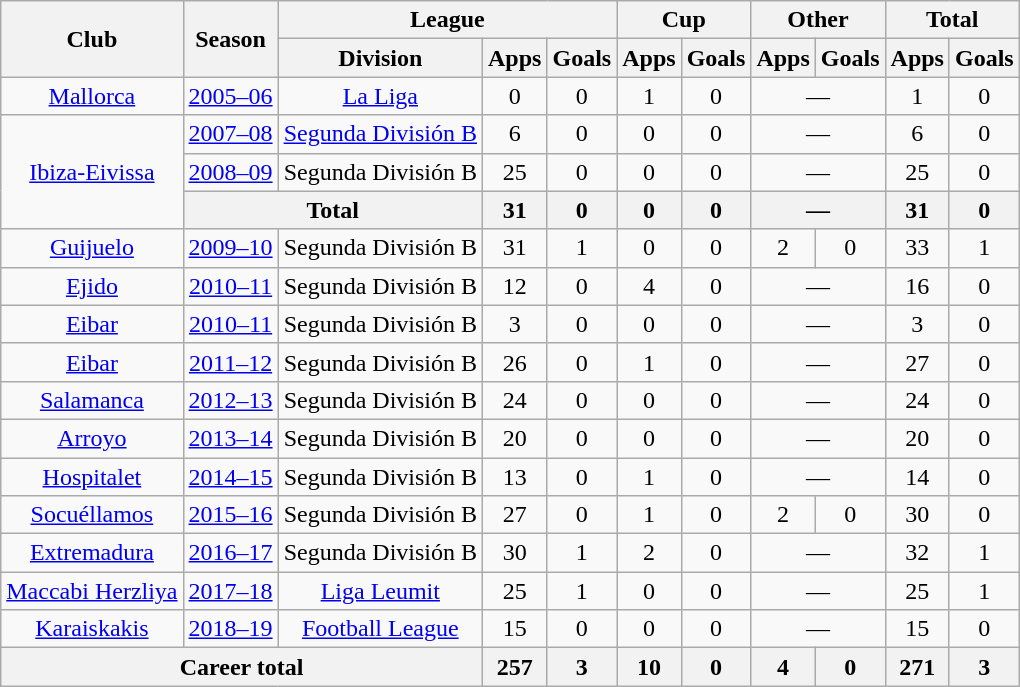<table class="wikitable" style="text-align: center;">
<tr>
<th rowspan="2">Club</th>
<th rowspan="2">Season</th>
<th colspan="3">League</th>
<th colspan="2">Cup</th>
<th colspan="2">Other</th>
<th colspan="2">Total</th>
</tr>
<tr>
<th>Division</th>
<th>Apps</th>
<th>Goals</th>
<th>Apps</th>
<th>Goals</th>
<th>Apps</th>
<th>Goals</th>
<th>Apps</th>
<th>Goals</th>
</tr>
<tr>
<td rowspan="1"><a href='#'>Mallorca</a></td>
<td><a href='#'>2005–06</a></td>
<td><a href='#'>La Liga</a></td>
<td>0</td>
<td>0</td>
<td>1</td>
<td>0</td>
<td colspan="2">—</td>
<td>1</td>
<td>0</td>
</tr>
<tr>
<td rowspan="3"><a href='#'>Ibiza-Eivissa</a></td>
<td><a href='#'>2007–08</a></td>
<td><a href='#'>Segunda División B</a></td>
<td>6</td>
<td>0</td>
<td>0</td>
<td>0</td>
<td colspan="2">—</td>
<td>6</td>
<td>0</td>
</tr>
<tr>
<td><a href='#'>2008–09</a></td>
<td>Segunda División B</td>
<td>25</td>
<td>0</td>
<td>0</td>
<td>0</td>
<td colspan="2">—</td>
<td>25</td>
<td>0</td>
</tr>
<tr>
<th colspan="2">Total</th>
<th>31</th>
<th>0</th>
<th>0</th>
<th>0</th>
<th colspan="2">—</th>
<th>31</th>
<th>0</th>
</tr>
<tr>
<td><a href='#'>Guijuelo</a></td>
<td><a href='#'>2009–10</a></td>
<td>Segunda División B</td>
<td>31</td>
<td>1</td>
<td>0</td>
<td>0</td>
<td>2</td>
<td>0</td>
<td>33</td>
<td>1</td>
</tr>
<tr>
<td rowspan="1"><a href='#'>Ejido</a></td>
<td><a href='#'>2010–11</a></td>
<td>Segunda División B</td>
<td>12</td>
<td>0</td>
<td>4</td>
<td>0</td>
<td colspan="2">—</td>
<td>16</td>
<td>0</td>
</tr>
<tr>
<td><a href='#'>Eibar</a></td>
<td><a href='#'>2010–11</a></td>
<td>Segunda División B</td>
<td>3</td>
<td>0</td>
<td>0</td>
<td>0</td>
<td colspan="2">—</td>
<td>3</td>
<td>0</td>
</tr>
<tr>
<td><a href='#'>Eibar</a></td>
<td><a href='#'>2011–12</a></td>
<td>Segunda División B</td>
<td>26</td>
<td>0</td>
<td>1</td>
<td>0</td>
<td colspan="2">—</td>
<td>27</td>
<td>0</td>
</tr>
<tr>
<td><a href='#'>Salamanca</a></td>
<td><a href='#'>2012–13</a></td>
<td>Segunda División B</td>
<td>24</td>
<td>0</td>
<td>0</td>
<td>0</td>
<td colspan="2">—</td>
<td>24</td>
<td>0</td>
</tr>
<tr>
<td><a href='#'>Arroyo</a></td>
<td><a href='#'>2013–14</a></td>
<td>Segunda División B</td>
<td>20</td>
<td>0</td>
<td>0</td>
<td>0</td>
<td colspan="2">—</td>
<td>20</td>
<td>0</td>
</tr>
<tr>
<td><a href='#'>Hospitalet</a></td>
<td><a href='#'>2014–15</a></td>
<td>Segunda División B</td>
<td>13</td>
<td>0</td>
<td>1</td>
<td>0</td>
<td colspan="2">—</td>
<td>14</td>
<td>0</td>
</tr>
<tr>
<td><a href='#'>Socuéllamos</a></td>
<td><a href='#'>2015–16</a></td>
<td>Segunda División B</td>
<td>27</td>
<td>0</td>
<td>1</td>
<td>0</td>
<td>2</td>
<td>0</td>
<td>30</td>
<td>0</td>
</tr>
<tr>
<td><a href='#'>Extremadura</a></td>
<td><a href='#'>2016–17</a></td>
<td>Segunda División B</td>
<td>30</td>
<td>1</td>
<td>2</td>
<td>0</td>
<td colspan="2">—</td>
<td>32</td>
<td>1</td>
</tr>
<tr>
<td rowspan="1"><a href='#'>Maccabi Herzliya</a></td>
<td><a href='#'>2017–18</a></td>
<td><a href='#'>Liga Leumit</a></td>
<td>25</td>
<td>1</td>
<td>0</td>
<td>0</td>
<td colspan="2">—</td>
<td>25</td>
<td>1</td>
</tr>
<tr>
<td rowspan="1"><a href='#'>Karaiskakis</a></td>
<td><a href='#'>2018–19</a></td>
<td><a href='#'>Football League</a></td>
<td>15</td>
<td>0</td>
<td>0</td>
<td>0</td>
<td colspan="2">—</td>
<td>15</td>
<td>0</td>
</tr>
<tr>
<th colspan="3">Career total</th>
<th>257</th>
<th>3</th>
<th>10</th>
<th>0</th>
<th>4</th>
<th>0</th>
<th>271</th>
<th>3</th>
</tr>
</table>
